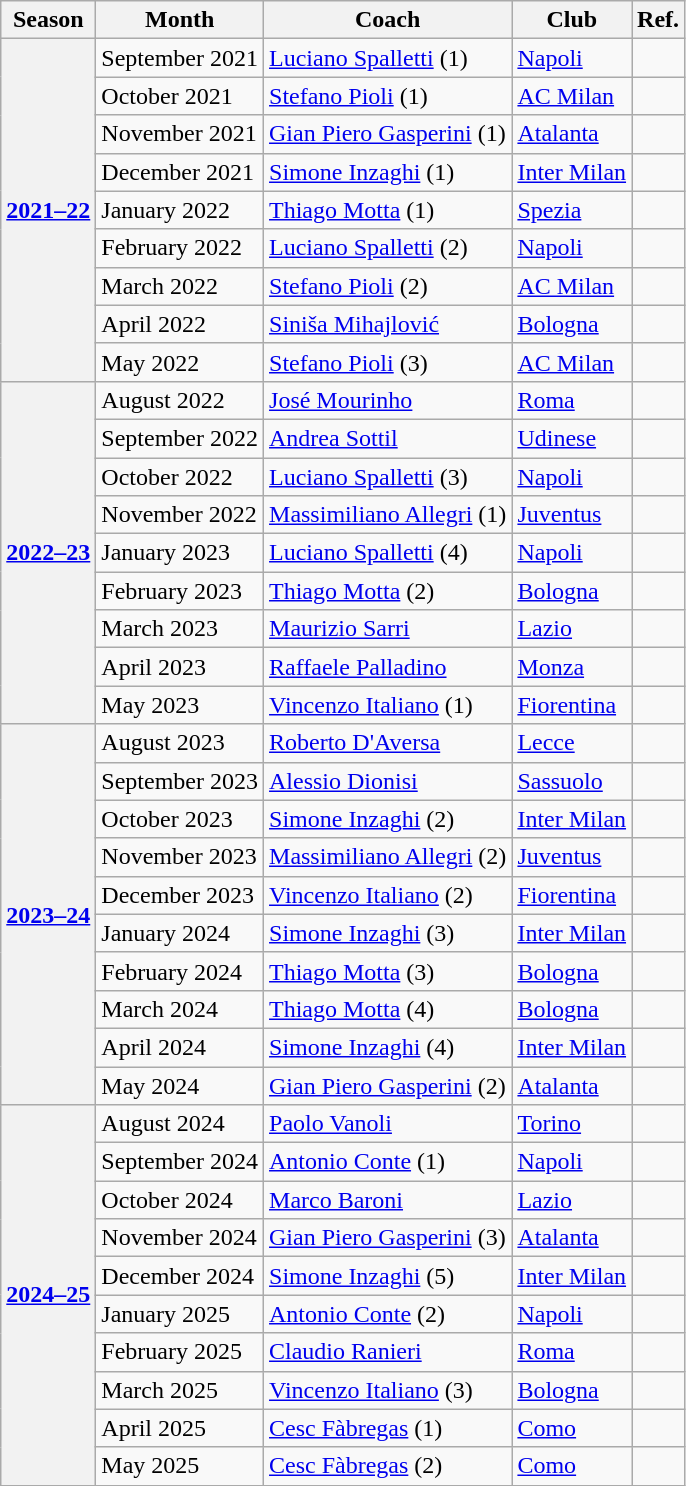<table class="wikitable">
<tr>
<th>Season</th>
<th>Month</th>
<th>Coach</th>
<th>Club</th>
<th>Ref.</th>
</tr>
<tr>
<th rowspan="9"><a href='#'>2021–22</a></th>
<td>September 2021</td>
<td> <a href='#'>Luciano Spalletti</a> (1)</td>
<td><a href='#'>Napoli</a></td>
<td></td>
</tr>
<tr>
<td>October 2021</td>
<td> <a href='#'>Stefano Pioli</a> (1)</td>
<td><a href='#'>AC Milan</a></td>
<td></td>
</tr>
<tr>
<td>November 2021</td>
<td> <a href='#'>Gian Piero Gasperini</a> (1)</td>
<td><a href='#'>Atalanta</a></td>
<td></td>
</tr>
<tr>
<td>December 2021</td>
<td> <a href='#'>Simone Inzaghi</a> (1)</td>
<td><a href='#'>Inter Milan</a></td>
<td></td>
</tr>
<tr>
<td>January 2022</td>
<td> <a href='#'>Thiago Motta</a> (1)</td>
<td><a href='#'>Spezia</a></td>
<td></td>
</tr>
<tr>
<td>February 2022</td>
<td> <a href='#'>Luciano Spalletti</a> (2)</td>
<td><a href='#'>Napoli</a></td>
<td></td>
</tr>
<tr>
<td>March 2022</td>
<td> <a href='#'>Stefano Pioli</a> (2)</td>
<td><a href='#'>AC Milan</a></td>
<td></td>
</tr>
<tr>
<td>April 2022</td>
<td> <a href='#'>Siniša Mihajlović</a></td>
<td><a href='#'>Bologna</a></td>
<td></td>
</tr>
<tr>
<td>May 2022</td>
<td> <a href='#'>Stefano Pioli</a> (3)</td>
<td><a href='#'>AC Milan</a></td>
<td></td>
</tr>
<tr>
<th rowspan="9"><a href='#'>2022–23</a></th>
<td>August 2022</td>
<td> <a href='#'>José Mourinho</a></td>
<td><a href='#'>Roma</a></td>
<td></td>
</tr>
<tr>
<td>September 2022</td>
<td> <a href='#'>Andrea Sottil</a></td>
<td><a href='#'>Udinese</a></td>
<td></td>
</tr>
<tr>
<td>October 2022</td>
<td> <a href='#'>Luciano Spalletti</a> (3)</td>
<td><a href='#'>Napoli</a></td>
<td></td>
</tr>
<tr>
<td>November 2022</td>
<td> <a href='#'>Massimiliano Allegri</a> (1)</td>
<td><a href='#'>Juventus</a></td>
<td></td>
</tr>
<tr>
<td>January 2023</td>
<td> <a href='#'>Luciano Spalletti</a> (4)</td>
<td><a href='#'>Napoli</a></td>
<td></td>
</tr>
<tr>
<td>February 2023</td>
<td> <a href='#'>Thiago Motta</a> (2)</td>
<td><a href='#'>Bologna</a></td>
<td></td>
</tr>
<tr>
<td>March 2023</td>
<td> <a href='#'>Maurizio Sarri</a></td>
<td><a href='#'>Lazio</a></td>
<td></td>
</tr>
<tr>
<td>April 2023</td>
<td> <a href='#'>Raffaele Palladino</a></td>
<td><a href='#'>Monza</a></td>
<td></td>
</tr>
<tr>
<td>May 2023</td>
<td> <a href='#'>Vincenzo Italiano</a> (1)</td>
<td><a href='#'>Fiorentina</a></td>
<td></td>
</tr>
<tr>
<th rowspan="10"><a href='#'>2023–24</a></th>
<td>August 2023</td>
<td> <a href='#'>Roberto D'Aversa</a></td>
<td><a href='#'>Lecce</a></td>
<td></td>
</tr>
<tr>
<td>September 2023</td>
<td> <a href='#'>Alessio Dionisi</a></td>
<td><a href='#'>Sassuolo</a></td>
<td></td>
</tr>
<tr>
<td>October 2023</td>
<td> <a href='#'>Simone Inzaghi</a> (2)</td>
<td><a href='#'>Inter Milan</a></td>
<td></td>
</tr>
<tr>
<td>November 2023</td>
<td> <a href='#'>Massimiliano Allegri</a> (2)</td>
<td><a href='#'>Juventus</a></td>
<td></td>
</tr>
<tr>
<td>December 2023</td>
<td> <a href='#'>Vincenzo Italiano</a> (2)</td>
<td><a href='#'>Fiorentina</a></td>
<td></td>
</tr>
<tr>
<td>January 2024</td>
<td> <a href='#'>Simone Inzaghi</a> (3)</td>
<td><a href='#'>Inter Milan</a></td>
<td></td>
</tr>
<tr>
<td>February 2024</td>
<td> <a href='#'>Thiago Motta</a> (3)</td>
<td><a href='#'>Bologna</a></td>
<td></td>
</tr>
<tr>
<td>March 2024</td>
<td> <a href='#'>Thiago Motta</a> (4)</td>
<td><a href='#'>Bologna</a></td>
<td></td>
</tr>
<tr>
<td>April 2024</td>
<td> <a href='#'>Simone Inzaghi</a> (4)</td>
<td><a href='#'>Inter Milan</a></td>
<td></td>
</tr>
<tr>
<td>May 2024</td>
<td> <a href='#'>Gian Piero Gasperini</a> (2)</td>
<td><a href='#'>Atalanta</a></td>
<td></td>
</tr>
<tr>
<th rowspan="10"><a href='#'>2024–25</a></th>
<td>August 2024</td>
<td> <a href='#'>Paolo Vanoli</a></td>
<td><a href='#'>Torino</a></td>
<td></td>
</tr>
<tr>
<td>September 2024</td>
<td> <a href='#'>Antonio Conte</a> (1)</td>
<td><a href='#'>Napoli</a></td>
<td></td>
</tr>
<tr>
<td>October 2024</td>
<td> <a href='#'>Marco Baroni</a></td>
<td><a href='#'>Lazio</a></td>
<td></td>
</tr>
<tr>
<td>November 2024</td>
<td> <a href='#'>Gian Piero Gasperini</a> (3)</td>
<td><a href='#'>Atalanta</a></td>
<td></td>
</tr>
<tr>
<td>December 2024</td>
<td> <a href='#'>Simone Inzaghi</a> (5)</td>
<td><a href='#'>Inter Milan</a></td>
<td></td>
</tr>
<tr>
<td>January 2025</td>
<td> <a href='#'>Antonio Conte</a> (2)</td>
<td><a href='#'>Napoli</a></td>
<td></td>
</tr>
<tr>
<td>February 2025</td>
<td> <a href='#'>Claudio Ranieri</a></td>
<td><a href='#'>Roma</a></td>
<td></td>
</tr>
<tr>
<td>March 2025</td>
<td> <a href='#'>Vincenzo Italiano</a> (3)</td>
<td><a href='#'>Bologna</a></td>
<td></td>
</tr>
<tr>
<td>April 2025</td>
<td> <a href='#'>Cesc Fàbregas</a> (1)</td>
<td><a href='#'>Como</a></td>
<td></td>
</tr>
<tr>
<td>May 2025</td>
<td> <a href='#'>Cesc Fàbregas</a> (2)</td>
<td><a href='#'>Como</a></td>
<td></td>
</tr>
</table>
